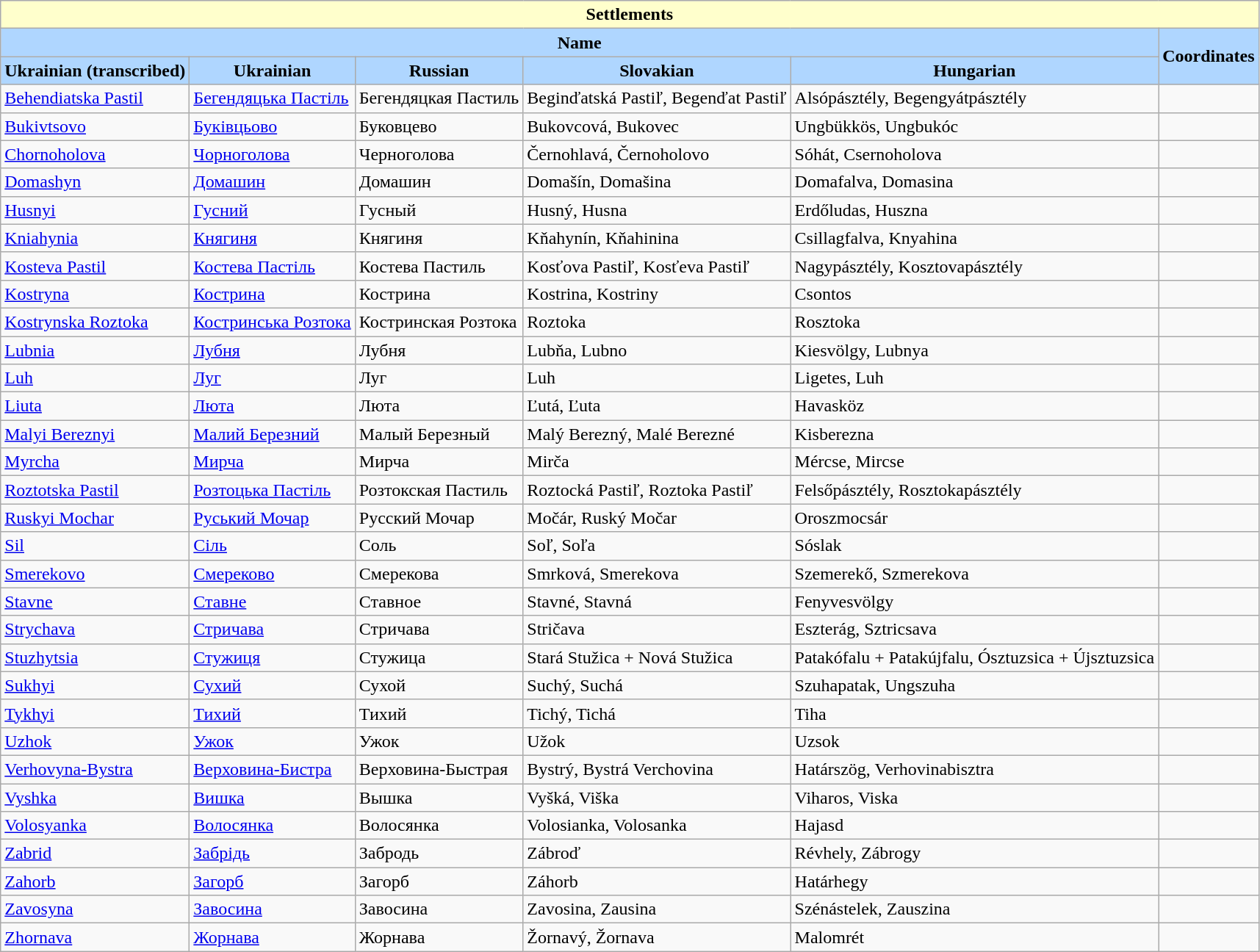<table class="wikitable sortable">
<tr>
<th colspan="6" style="text-align:center; background-color:#FFFFCC"><strong>Settlements</strong></th>
</tr>
<tr>
<th colspan="5" style="text-align:center; background-color:#AFD6FF"><strong>Name</strong></th>
<th rowspan="2" style="text-align:center; background-color:#AFD6FF"><strong>Coordinates</strong></th>
</tr>
<tr>
<th style="text-align:center; background-color:#AFD6FF"><strong>Ukrainian (transcribed)</strong></th>
<th style="text-align:center; background-color:#AFD6FF"><strong>Ukrainian</strong></th>
<th style="text-align:center; background-color:#AFD6FF"><strong>Russian</strong></th>
<th style="text-align:center; background-color:#AFD6FF"><strong>Slovakian</strong></th>
<th style="text-align:center; background-color:#AFD6FF"><strong>Hungarian</strong></th>
</tr>
<tr>
<td><a href='#'>Behendiatska Pastil</a></td>
<td><a href='#'>Бегендяцька Пастіль</a></td>
<td>Бегендяцкая Пастиль</td>
<td>Beginďatská Pastiľ, Begenďat Pastiľ</td>
<td>Alsópásztély, Begengyátpásztély</td>
<td><small></small></td>
</tr>
<tr>
<td><a href='#'>Bukivtsovo</a></td>
<td><a href='#'>Буківцьово</a></td>
<td>Буковцево</td>
<td>Bukovcová, Bukovec</td>
<td>Ungbükkös, Ungbukóc</td>
<td><small></small></td>
</tr>
<tr>
<td><a href='#'>Chornoholova</a></td>
<td><a href='#'>Чорноголова</a></td>
<td>Черноголова</td>
<td>Černohlavá, Černoholovo</td>
<td>Sóhát, Csernoholova</td>
<td><small></small></td>
</tr>
<tr>
<td><a href='#'>Domashyn</a></td>
<td><a href='#'>Домашин</a></td>
<td>Домашин</td>
<td>Domašín, Domašina</td>
<td>Domafalva, Domasina</td>
<td><small></small></td>
</tr>
<tr>
<td><a href='#'>Husnyi</a></td>
<td><a href='#'>Гусний</a></td>
<td>Гусный</td>
<td>Husný, Husna</td>
<td>Erdőludas, Huszna</td>
<td><small></small></td>
</tr>
<tr>
<td><a href='#'>Kniahynia</a></td>
<td><a href='#'>Княгиня</a></td>
<td>Княгиня</td>
<td>Kňahynín, Kňahinina</td>
<td>Csillagfalva, Knyahina</td>
<td><small></small></td>
</tr>
<tr>
<td><a href='#'>Kosteva Pastil</a></td>
<td><a href='#'>Костева Пастіль</a></td>
<td>Костева Пастиль</td>
<td>Kosťova Pastiľ, Kosťeva Pastiľ</td>
<td>Nagypásztély, Kosztovapásztély</td>
<td><small></small></td>
</tr>
<tr>
<td><a href='#'>Kostryna</a></td>
<td><a href='#'>Кострина</a></td>
<td>Кострина</td>
<td>Kostrina, Kostriny</td>
<td>Csontos</td>
<td><small></small></td>
</tr>
<tr>
<td><a href='#'>Kostrynska Roztoka</a></td>
<td><a href='#'>Костринська Розтока</a></td>
<td>Костринская Розтока</td>
<td>Roztoka</td>
<td>Rosztoka</td>
<td><small></small></td>
</tr>
<tr>
<td><a href='#'>Lubnia</a></td>
<td><a href='#'>Лубня</a></td>
<td>Лубня</td>
<td>Lubňa, Lubno</td>
<td>Kiesvölgy, Lubnya</td>
<td><small></small></td>
</tr>
<tr>
<td><a href='#'>Luh</a></td>
<td><a href='#'>Луг</a></td>
<td>Луг</td>
<td>Luh</td>
<td>Ligetes, Luh</td>
<td><small></small></td>
</tr>
<tr>
<td><a href='#'>Liuta</a></td>
<td><a href='#'>Люта</a></td>
<td>Люта</td>
<td>Ľutá, Ľuta</td>
<td>Havasköz</td>
<td><small></small></td>
</tr>
<tr>
<td><a href='#'>Malyi Bereznyi</a></td>
<td><a href='#'>Малий Березний</a></td>
<td>Малый Березный</td>
<td>Malý Berezný, Malé Berezné</td>
<td>Kisberezna</td>
<td><small></small></td>
</tr>
<tr>
<td><a href='#'>Myrcha</a></td>
<td><a href='#'>Мирча</a></td>
<td>Мирча</td>
<td>Mirča</td>
<td>Mércse, Mircse</td>
<td><small></small></td>
</tr>
<tr>
<td><a href='#'>Roztotska Pastil</a></td>
<td><a href='#'>Розтоцька Пастіль</a></td>
<td>Розтокская Пастиль</td>
<td>Roztocká Pastiľ, Roztoka Pastiľ</td>
<td>Felsőpásztély, Rosztokapásztély</td>
<td><small></small></td>
</tr>
<tr>
<td><a href='#'>Ruskyi Mochar</a></td>
<td><a href='#'>Руський Мочар</a></td>
<td>Русский Мочар</td>
<td>Močár, Ruský Močar</td>
<td>Oroszmocsár</td>
<td><small></small></td>
</tr>
<tr>
<td><a href='#'>Sil</a></td>
<td><a href='#'>Сіль</a></td>
<td>Соль</td>
<td>Soľ, Soľa</td>
<td>Sóslak</td>
<td><small></small></td>
</tr>
<tr>
<td><a href='#'>Smerekovo</a></td>
<td><a href='#'>Смереково</a></td>
<td>Смерекова</td>
<td>Smrková, Smerekova</td>
<td>Szemerekő, Szmerekova</td>
<td><small></small></td>
</tr>
<tr>
<td><a href='#'>Stavne</a></td>
<td><a href='#'>Ставне</a></td>
<td>Ставное</td>
<td>Stavné, Stavná</td>
<td>Fenyvesvölgy</td>
<td><small></small></td>
</tr>
<tr>
<td><a href='#'>Strychava</a></td>
<td><a href='#'>Стричава</a></td>
<td>Стричава</td>
<td>Stričava</td>
<td>Eszterág, Sztricsava</td>
<td><small></small></td>
</tr>
<tr>
<td><a href='#'>Stuzhytsia</a></td>
<td><a href='#'>Стужиця</a></td>
<td>Стужица</td>
<td>Stará Stužica + Nová Stužica</td>
<td>Patakófalu + Patakújfalu, Ósztuzsica + Újsztuzsica</td>
<td><small></small></td>
</tr>
<tr>
<td><a href='#'>Sukhyi</a></td>
<td><a href='#'>Сухий</a></td>
<td>Сухой</td>
<td>Suchý, Suchá</td>
<td>Szuhapatak, Ungszuha</td>
<td><small></small></td>
</tr>
<tr>
<td><a href='#'>Tykhyi</a></td>
<td><a href='#'>Тихий</a></td>
<td>Тихий</td>
<td>Tichý, Tichá</td>
<td>Tiha</td>
<td><small></small></td>
</tr>
<tr>
<td><a href='#'>Uzhok</a></td>
<td><a href='#'>Ужок</a></td>
<td>Ужок</td>
<td>Užok</td>
<td>Uzsok</td>
<td><small></small></td>
</tr>
<tr>
<td><a href='#'>Verhovyna-Bystra</a></td>
<td><a href='#'>Верховина-Бистра</a></td>
<td>Верховина-Быстрая</td>
<td>Bystrý, Bystrá Verchovina</td>
<td>Határszög, Verhovinabisztra</td>
<td><small></small></td>
</tr>
<tr>
<td><a href='#'>Vyshka</a></td>
<td><a href='#'>Вишка</a></td>
<td>Вышка</td>
<td>Vyšká, Viška</td>
<td>Viharos, Viska</td>
<td><small></small></td>
</tr>
<tr>
<td><a href='#'>Volosyanka</a></td>
<td><a href='#'>Волосянка</a></td>
<td>Волосянка</td>
<td>Volosianka, Volosanka</td>
<td>Hajasd</td>
<td><small></small></td>
</tr>
<tr>
<td><a href='#'>Zabrid</a></td>
<td><a href='#'>Забрідь</a></td>
<td>Забродь</td>
<td>Zábroď</td>
<td>Révhely, Zábrogy</td>
<td><small></small></td>
</tr>
<tr>
<td><a href='#'>Zahorb</a></td>
<td><a href='#'>Загорб</a></td>
<td>Загорб</td>
<td>Záhorb</td>
<td>Határhegy</td>
<td><small></small></td>
</tr>
<tr>
<td><a href='#'>Zavosyna</a></td>
<td><a href='#'>Завосина</a></td>
<td>Завосина</td>
<td>Zavosina, Zausina</td>
<td>Szénástelek, Zauszina</td>
<td><small></small></td>
</tr>
<tr>
<td><a href='#'>Zhornava</a></td>
<td><a href='#'>Жорнава</a></td>
<td>Жорнава</td>
<td>Žornavý, Žornava</td>
<td>Malomrét</td>
<td><small></small></td>
</tr>
</table>
